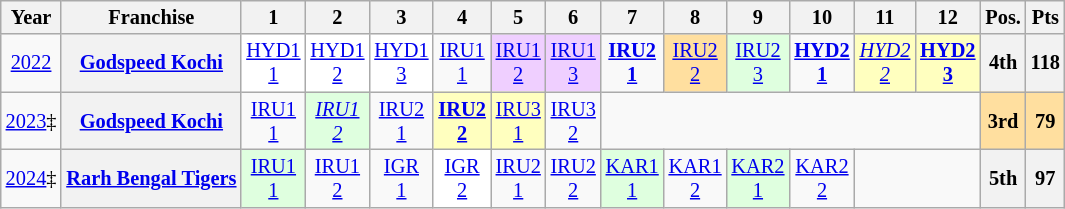<table class="wikitable" style="text-align:center; font-size:85%">
<tr>
<th>Year</th>
<th>Franchise</th>
<th>1</th>
<th>2</th>
<th>3</th>
<th>4</th>
<th>5</th>
<th>6</th>
<th>7</th>
<th>8</th>
<th>9</th>
<th>10</th>
<th>11</th>
<th>12</th>
<th>Pos.</th>
<th>Pts</th>
</tr>
<tr>
<td><a href='#'>2022</a></td>
<th><a href='#'>Godspeed Kochi</a></th>
<td style="background:#ffffff;"><a href='#'>HYD1<br>1</a><br></td>
<td style="background:#ffffff;"><a href='#'>HYD1<br>2</a><br></td>
<td style="background:#ffffff;"><a href='#'>HYD1<br>3</a><br></td>
<td><a href='#'>IRU1<br>1</a></td>
<td style="background:#efcfff;"><a href='#'>IRU1<br>2</a><br></td>
<td style="background:#efcfff;"><a href='#'>IRU1<br>3</a><br></td>
<td><strong><a href='#'>IRU2<br>1</a></strong></td>
<td style="background:#ffdf9f;"><a href='#'>IRU2<br>2</a><br></td>
<td style="background:#dfffdf;"><a href='#'>IRU2<br>3</a><br></td>
<td><strong><a href='#'>HYD2<br>1</a></strong></td>
<td style="background:#ffffbf;"><em><a href='#'>HYD2<br>2</a></em><br></td>
<td style="background:#ffffbf;"><strong><a href='#'>HYD2<br>3</a></strong><br></td>
<th>4th</th>
<th>118</th>
</tr>
<tr>
<td><a href='#'>2023</a>‡</td>
<th><a href='#'>Godspeed Kochi</a></th>
<td><a href='#'>IRU1<br>1</a></td>
<td style="background:#dfffdf;"><em><a href='#'>IRU1<br>2</a></em><br></td>
<td><a href='#'>IRU2<br>1</a></td>
<td style="background:#ffffbf;"><strong><a href='#'>IRU2<br>2</a></strong><br></td>
<td style="background:#ffffbf;"><a href='#'>IRU3<br>1</a><br></td>
<td><a href='#'>IRU3<br>2</a></td>
<td colspan=6></td>
<th style="background:#ffdf9f;">3rd</th>
<th style="background:#ffdf9f;">79</th>
</tr>
<tr>
<td><a href='#'>2024</a>‡</td>
<th><a href='#'>Rarh Bengal Tigers</a></th>
<td style="background:#dfffdf;"><a href='#'>IRU1<br>1</a><br></td>
<td><a href='#'>IRU1<br>2</a></td>
<td><a href='#'>IGR<br>1</a></td>
<td style="background:#ffffff;"><a href='#'>IGR<br>2</a><br></td>
<td><a href='#'>IRU2<br>1</a></td>
<td><a href='#'>IRU2<br>2</a></td>
<td style="background:#dfffdf;"><a href='#'>KAR1<br>1</a><br></td>
<td><a href='#'>KAR1<br>2</a></td>
<td style="background:#dfffdf;"><a href='#'>KAR2<br>1</a><br></td>
<td><a href='#'>KAR2<br>2</a></td>
<td colspan=2></td>
<th>5th</th>
<th>97</th>
</tr>
</table>
